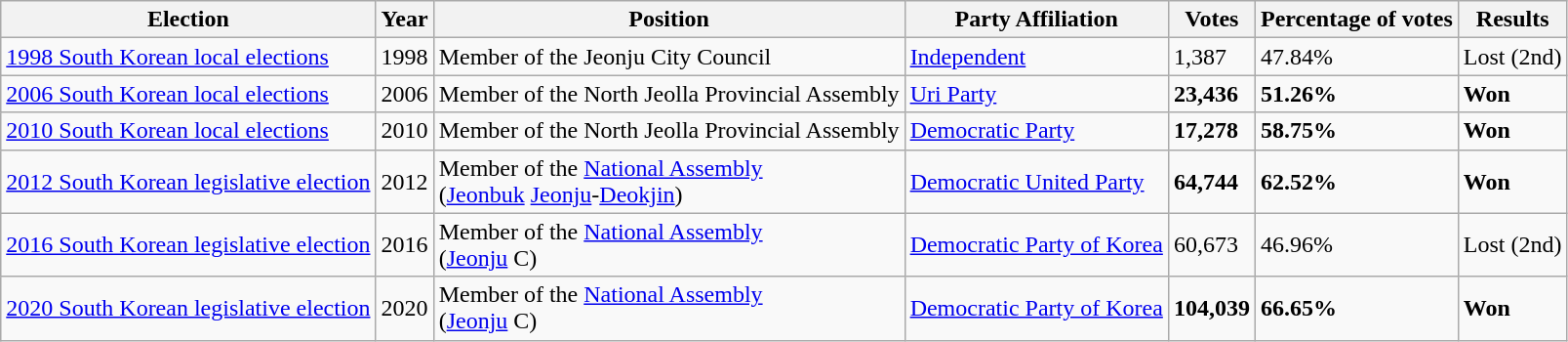<table class="wikitable">
<tr>
<th>Election</th>
<th>Year</th>
<th>Position</th>
<th>Party Affiliation</th>
<th>Votes</th>
<th>Percentage of votes</th>
<th>Results</th>
</tr>
<tr>
<td><a href='#'>1998 South Korean local elections</a></td>
<td>1998</td>
<td>Member of the Jeonju City Council</td>
<td><a href='#'>Independent</a></td>
<td>1,387</td>
<td>47.84%</td>
<td>Lost (2nd)</td>
</tr>
<tr>
<td><a href='#'>2006 South Korean local elections</a></td>
<td>2006</td>
<td>Member of the North Jeolla Provincial Assembly</td>
<td><a href='#'>Uri Party</a></td>
<td><strong>23,436</strong></td>
<td><strong>51.26%</strong></td>
<td><strong>Won</strong></td>
</tr>
<tr>
<td><a href='#'>2010 South Korean local elections</a></td>
<td>2010</td>
<td>Member of the North Jeolla Provincial Assembly</td>
<td><a href='#'>Democratic Party</a></td>
<td><strong>17,278</strong></td>
<td><strong>58.75%</strong></td>
<td><strong>Won</strong></td>
</tr>
<tr>
<td><a href='#'>2012 South Korean legislative election</a></td>
<td>2012</td>
<td>Member of the <a href='#'>National Assembly</a><br>(<a href='#'>Jeonbuk</a> <a href='#'>Jeonju</a>-<a href='#'>Deokjin</a>)</td>
<td><a href='#'>Democratic United Party</a></td>
<td><strong>64,744</strong></td>
<td><strong>62.52%</strong></td>
<td><strong>Won</strong></td>
</tr>
<tr>
<td><a href='#'>2016 South Korean legislative election</a></td>
<td>2016</td>
<td>Member of the <a href='#'>National Assembly</a><br>(<a href='#'>Jeonju</a> C)</td>
<td><a href='#'>Democratic Party of Korea</a></td>
<td>60,673</td>
<td>46.96%</td>
<td>Lost (2nd)</td>
</tr>
<tr>
<td><a href='#'>2020 South Korean legislative election</a></td>
<td>2020</td>
<td>Member of the <a href='#'>National Assembly</a><br>(<a href='#'>Jeonju</a> C)</td>
<td><a href='#'>Democratic Party of Korea</a></td>
<td><strong>104,039</strong></td>
<td><strong>66.65%</strong></td>
<td><strong>Won</strong></td>
</tr>
</table>
